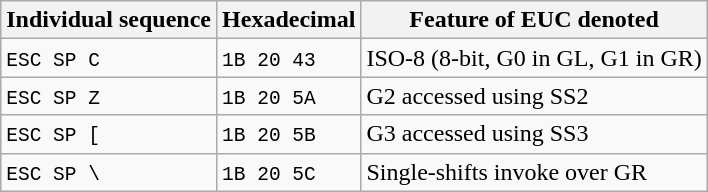<table class=wikitable>
<tr>
<th>Individual sequence</th>
<th>Hexadecimal</th>
<th>Feature of EUC denoted</th>
</tr>
<tr>
<td><code>ESC SP C</code></td>
<td><code>1B 20 43</code></td>
<td>ISO-8 (8-bit, G0 in GL, G1 in GR)</td>
</tr>
<tr>
<td><code>ESC SP Z</code></td>
<td><code>1B 20 5A</code></td>
<td>G2 accessed using SS2</td>
</tr>
<tr>
<td><code>ESC SP [</code></td>
<td><code>1B 20 5B</code></td>
<td>G3 accessed using SS3</td>
</tr>
<tr>
<td><code>ESC SP \</code></td>
<td><code>1B 20 5C</code></td>
<td>Single-shifts invoke over GR</td>
</tr>
</table>
